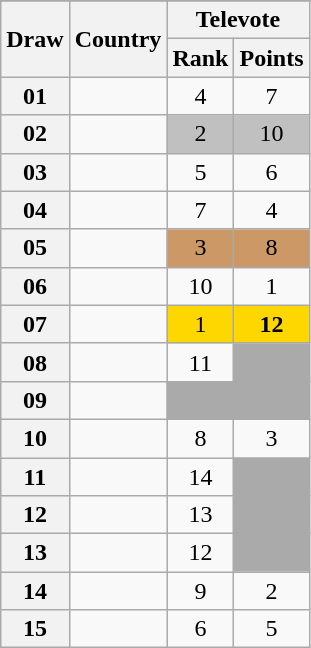<table class="sortable wikitable collapsible plainrowheaders" style="text-align:center;">
<tr>
</tr>
<tr>
<th scope="col" rowspan="2">Draw</th>
<th scope="col" rowspan="2">Country</th>
<th scope="col" colspan="2">Televote</th>
</tr>
<tr>
<th scope="col">Rank</th>
<th scope="col" class="unsortable">Points</th>
</tr>
<tr>
<th scope="row" style="text-align:center;">01</th>
<td style="text-align:left;"></td>
<td>4</td>
<td>7</td>
</tr>
<tr>
<th scope="row" style="text-align:center;">02</th>
<td style="text-align:left;"></td>
<td style="background:silver;">2</td>
<td style="background:silver;">10</td>
</tr>
<tr>
<th scope="row" style="text-align:center;">03</th>
<td style="text-align:left;"></td>
<td>5</td>
<td>6</td>
</tr>
<tr>
<th scope="row" style="text-align:center;">04</th>
<td style="text-align:left;"></td>
<td>7</td>
<td>4</td>
</tr>
<tr>
<th scope="row" style="text-align:center;">05</th>
<td style="text-align:left;"></td>
<td style="background:#CC9966;">3</td>
<td style="background:#CC9966;">8</td>
</tr>
<tr>
<th scope="row" style="text-align:center;">06</th>
<td style="text-align:left;"></td>
<td>10</td>
<td>1</td>
</tr>
<tr>
<th scope="row" style="text-align:center;">07</th>
<td style="text-align:left;"></td>
<td style="background:gold;">1</td>
<td style="background:gold;"><strong>12</strong></td>
</tr>
<tr>
<th scope="row" style="text-align:center;">08</th>
<td style="text-align:left;"></td>
<td>11</td>
<td style="background:#AAAAAA;"></td>
</tr>
<tr class=sortbottom>
<th scope="row" style="text-align:center;">09</th>
<td style="text-align:left;"></td>
<td style="background:#AAAAAA;"></td>
<td style="background:#AAAAAA;"></td>
</tr>
<tr>
<th scope="row" style="text-align:center;">10</th>
<td style="text-align:left;"></td>
<td>8</td>
<td>3</td>
</tr>
<tr>
<th scope="row" style="text-align:center;">11</th>
<td style="text-align:left;"></td>
<td>14</td>
<td style="background:#AAAAAA;"></td>
</tr>
<tr>
<th scope="row" style="text-align:center;">12</th>
<td style="text-align:left;"></td>
<td>13</td>
<td style="background:#AAAAAA;"></td>
</tr>
<tr>
<th scope="row" style="text-align:center;">13</th>
<td style="text-align:left;"></td>
<td>12</td>
<td style="background:#AAAAAA;"></td>
</tr>
<tr>
<th scope="row" style="text-align:center;">14</th>
<td style="text-align:left;"></td>
<td>9</td>
<td>2</td>
</tr>
<tr>
<th scope="row" style="text-align:center;">15</th>
<td style="text-align:left;"></td>
<td>6</td>
<td>5</td>
</tr>
</table>
